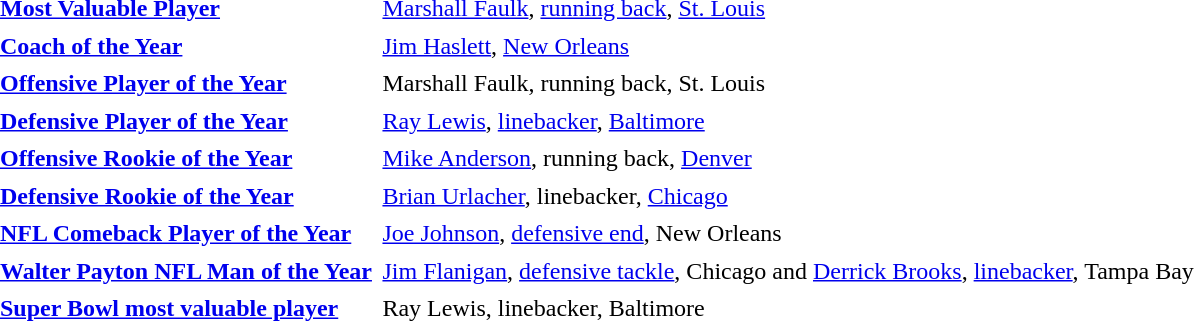<table cellpadding="3" cellspacing="1">
<tr>
<td><strong><a href='#'>Most Valuable Player</a></strong></td>
<td><a href='#'>Marshall Faulk</a>, <a href='#'>running back</a>, <a href='#'>St. Louis</a></td>
</tr>
<tr>
<td><strong><a href='#'>Coach of the Year</a></strong></td>
<td><a href='#'>Jim Haslett</a>, <a href='#'>New Orleans</a></td>
</tr>
<tr>
<td><strong><a href='#'>Offensive Player of the Year</a></strong></td>
<td>Marshall Faulk, running back, St. Louis</td>
</tr>
<tr>
<td><strong><a href='#'>Defensive Player of the Year</a></strong></td>
<td><a href='#'>Ray Lewis</a>, <a href='#'>linebacker</a>, <a href='#'>Baltimore</a></td>
</tr>
<tr>
<td><strong><a href='#'>Offensive Rookie of the Year</a></strong></td>
<td><a href='#'>Mike Anderson</a>, running back, <a href='#'>Denver</a></td>
</tr>
<tr>
<td><strong><a href='#'>Defensive Rookie of the Year</a></strong></td>
<td><a href='#'>Brian Urlacher</a>, linebacker, <a href='#'>Chicago</a></td>
</tr>
<tr>
<td><strong><a href='#'>NFL Comeback Player of the Year</a></strong></td>
<td><a href='#'>Joe Johnson</a>, <a href='#'>defensive end</a>, New Orleans</td>
</tr>
<tr>
<td><strong><a href='#'>Walter Payton NFL Man of the Year</a></strong></td>
<td><a href='#'>Jim Flanigan</a>, <a href='#'>defensive tackle</a>, Chicago and <a href='#'>Derrick Brooks</a>, <a href='#'>linebacker</a>, Tampa Bay</td>
</tr>
<tr>
<td><strong><a href='#'>Super Bowl most valuable player</a></strong></td>
<td>Ray Lewis, linebacker, Baltimore</td>
</tr>
</table>
